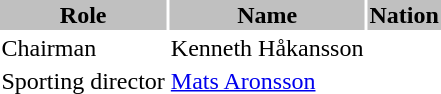<table class="toccolours">
<tr>
<th style="background:silver;">Role</th>
<th style="background:silver;">Name</th>
<th style="background:silver;">Nation</th>
</tr>
<tr>
<td>Chairman</td>
<td>Kenneth Håkansson</td>
<td></td>
</tr>
<tr>
<td>Sporting director</td>
<td><a href='#'>Mats Aronsson</a></td>
<td></td>
</tr>
</table>
